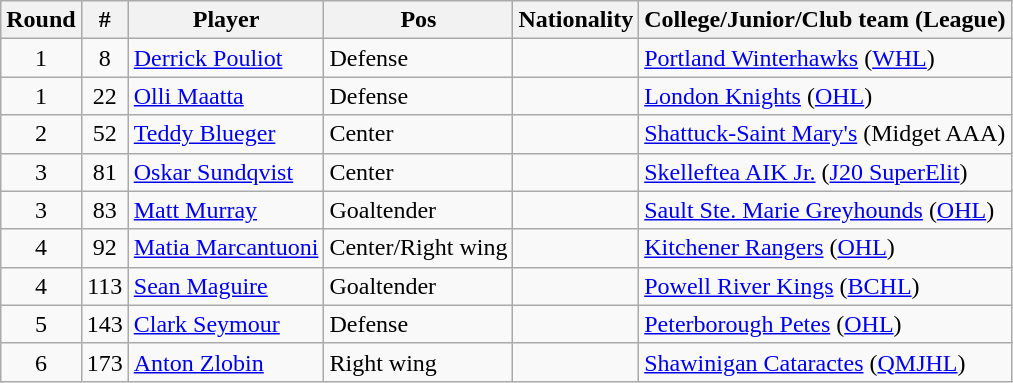<table class="wikitable">
<tr>
<th>Round</th>
<th>#</th>
<th>Player</th>
<th>Pos</th>
<th>Nationality</th>
<th>College/Junior/Club team (League)</th>
</tr>
<tr>
<td style="text-align:center">1</td>
<td style="text-align:center">8</td>
<td><a href='#'>Derrick Pouliot</a></td>
<td>Defense</td>
<td></td>
<td><a href='#'>Portland Winterhawks</a> (<a href='#'>WHL</a>)</td>
</tr>
<tr>
<td style="text-align:center">1</td>
<td style="text-align:center">22</td>
<td><a href='#'>Olli Maatta</a></td>
<td>Defense</td>
<td></td>
<td><a href='#'>London Knights</a> (<a href='#'>OHL</a>)</td>
</tr>
<tr>
<td style="text-align:center">2</td>
<td style="text-align:center">52</td>
<td><a href='#'>Teddy Blueger</a></td>
<td>Center</td>
<td></td>
<td><a href='#'>Shattuck-Saint Mary's</a> (Midget AAA)</td>
</tr>
<tr>
<td style="text-align:center">3</td>
<td style="text-align:center">81</td>
<td><a href='#'>Oskar Sundqvist</a></td>
<td>Center</td>
<td></td>
<td><a href='#'>Skelleftea AIK Jr.</a> (<a href='#'>J20 SuperElit</a>)</td>
</tr>
<tr>
<td style="text-align:center">3</td>
<td style="text-align:center">83</td>
<td><a href='#'>Matt Murray</a></td>
<td>Goaltender</td>
<td></td>
<td><a href='#'>Sault Ste. Marie Greyhounds</a> (<a href='#'>OHL</a>)</td>
</tr>
<tr>
<td style="text-align:center">4</td>
<td style="text-align:center">92</td>
<td><a href='#'>Matia Marcantuoni</a></td>
<td>Center/Right wing</td>
<td></td>
<td><a href='#'>Kitchener Rangers</a> (<a href='#'>OHL</a>)</td>
</tr>
<tr>
<td style="text-align:center">4</td>
<td style="text-align:center">113</td>
<td><a href='#'>Sean Maguire</a></td>
<td>Goaltender</td>
<td></td>
<td><a href='#'>Powell River Kings</a> (<a href='#'>BCHL</a>)</td>
</tr>
<tr>
<td style="text-align:center">5</td>
<td style="text-align:center">143</td>
<td><a href='#'>Clark Seymour</a></td>
<td>Defense</td>
<td></td>
<td><a href='#'>Peterborough Petes</a> (<a href='#'>OHL</a>)</td>
</tr>
<tr>
<td style="text-align:center">6</td>
<td style="text-align:center">173</td>
<td><a href='#'>Anton Zlobin</a></td>
<td>Right wing</td>
<td></td>
<td><a href='#'>Shawinigan Cataractes</a> (<a href='#'>QMJHL</a>)</td>
</tr>
</table>
